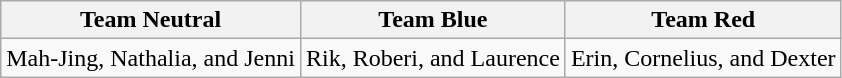<table class="wikitable">
<tr>
<th>Team Neutral</th>
<th>Team Blue</th>
<th>Team Red</th>
</tr>
<tr>
<td>Mah-Jing, Nathalia, and Jenni</td>
<td>Rik, Roberi, and Laurence</td>
<td>Erin, Cornelius, and Dexter</td>
</tr>
</table>
